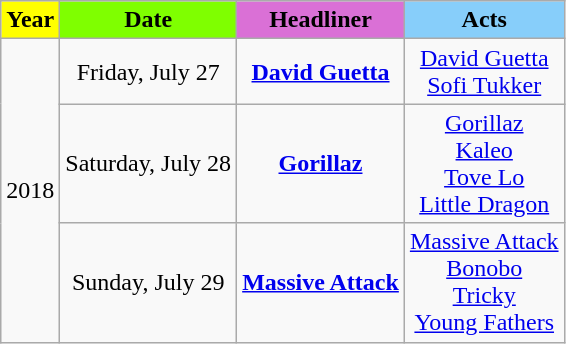<table class="wikitable">
<tr>
<th style="background:#FFFF00">Year</th>
<th style="background:#7FFF00">Date</th>
<th style="background:#DA70D6">Headliner</th>
<th style="background:#87CEFA">Acts</th>
</tr>
<tr align="center">
<td rowspan="3">2018</td>
<td>Friday, July 27</td>
<td><strong><a href='#'>David Guetta</a></strong></td>
<td><a href='#'>David Guetta</a> <br><a href='#'>Sofi Tukker</a></td>
</tr>
<tr align="center">
<td>Saturday, July 28</td>
<td><strong><a href='#'>Gorillaz</a></strong></td>
<td><a href='#'>Gorillaz</a> <br><a href='#'>Kaleo</a> <br><a href='#'>Tove Lo</a> <br><a href='#'>Little Dragon</a></td>
</tr>
<tr align="center">
<td>Sunday, July 29</td>
<td><strong><a href='#'>Massive Attack</a></strong></td>
<td><a href='#'>Massive Attack</a> <br><a href='#'>Bonobo</a> <br><a href='#'>Tricky</a> <br><a href='#'>Young Fathers</a></td>
</tr>
</table>
